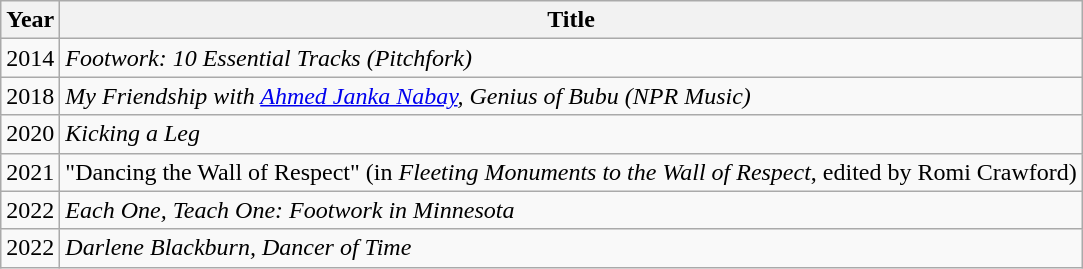<table class="wikitable sortable">
<tr>
<th>Year</th>
<th>Title</th>
</tr>
<tr>
<td>2014</td>
<td><em>Footwork: 10 Essential Tracks (Pitchfork)</em></td>
</tr>
<tr>
<td>2018</td>
<td><em>My Friendship with <a href='#'>Ahmed Janka Nabay</a>, Genius of Bubu (NPR Music)</em></td>
</tr>
<tr>
<td>2020</td>
<td><em>Kicking a Leg</em></td>
</tr>
<tr>
<td>2021</td>
<td>"Dancing the Wall of Respect" (in <em>Fleeting Monuments to the Wall of Respect</em>, edited by Romi Crawford)</td>
</tr>
<tr>
<td>2022</td>
<td><em>Each One, Teach One: Footwork in Minnesota</em></td>
</tr>
<tr>
<td>2022</td>
<td><em>Darlene Blackburn, Dancer of Time</em></td>
</tr>
</table>
